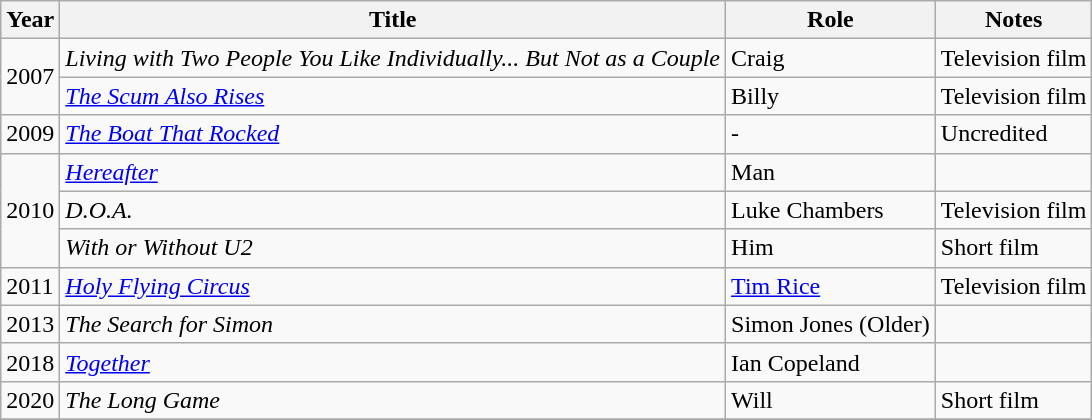<table class="wikitable sortable">
<tr>
<th>Year</th>
<th>Title</th>
<th>Role</th>
<th>Notes</th>
</tr>
<tr>
<td rowspan="2">2007</td>
<td><em>Living with Two People You Like Individually... But Not as a Couple</em></td>
<td>Craig</td>
<td>Television film</td>
</tr>
<tr>
<td><em><a href='#'>The Scum Also Rises</a></em></td>
<td>Billy</td>
<td>Television film</td>
</tr>
<tr>
<td>2009</td>
<td><em><a href='#'>The Boat That Rocked</a></em></td>
<td>-</td>
<td>Uncredited</td>
</tr>
<tr>
<td rowspan="3">2010</td>
<td><em><a href='#'>Hereafter</a></em></td>
<td>Man</td>
<td></td>
</tr>
<tr>
<td><em>D.O.A.</em></td>
<td>Luke Chambers</td>
<td>Television film</td>
</tr>
<tr>
<td><em>With or Without U2</em></td>
<td>Him</td>
<td>Short film</td>
</tr>
<tr>
<td>2011</td>
<td><em><a href='#'>Holy Flying Circus</a></em></td>
<td><a href='#'>Tim Rice</a></td>
<td>Television film</td>
</tr>
<tr>
<td>2013</td>
<td><em>The Search for Simon</em></td>
<td>Simon Jones (Older)</td>
<td></td>
</tr>
<tr>
<td>2018</td>
<td><em><a href='#'>Together</a></em></td>
<td>Ian Copeland</td>
<td></td>
</tr>
<tr>
<td>2020</td>
<td><em>The Long Game</em></td>
<td>Will</td>
<td>Short film</td>
</tr>
<tr>
</tr>
</table>
